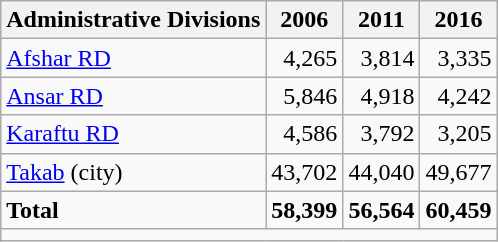<table class="wikitable">
<tr>
<th>Administrative Divisions</th>
<th>2006</th>
<th>2011</th>
<th>2016</th>
</tr>
<tr>
<td><a href='#'>Afshar RD</a></td>
<td style="text-align: right;">4,265</td>
<td style="text-align: right;">3,814</td>
<td style="text-align: right;">3,335</td>
</tr>
<tr>
<td><a href='#'>Ansar RD</a></td>
<td style="text-align: right;">5,846</td>
<td style="text-align: right;">4,918</td>
<td style="text-align: right;">4,242</td>
</tr>
<tr>
<td><a href='#'>Karaftu RD</a></td>
<td style="text-align: right;">4,586</td>
<td style="text-align: right;">3,792</td>
<td style="text-align: right;">3,205</td>
</tr>
<tr>
<td><a href='#'>Takab</a> (city)</td>
<td style="text-align: right;">43,702</td>
<td style="text-align: right;">44,040</td>
<td style="text-align: right;">49,677</td>
</tr>
<tr>
<td><strong>Total</strong></td>
<td style="text-align: right;"><strong>58,399</strong></td>
<td style="text-align: right;"><strong>56,564</strong></td>
<td style="text-align: right;"><strong>60,459</strong></td>
</tr>
<tr>
<td colspan=4></td>
</tr>
</table>
